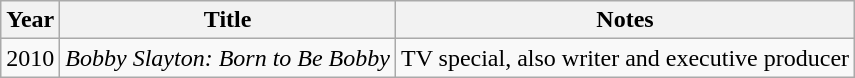<table class="wikitable">
<tr>
<th>Year</th>
<th>Title</th>
<th>Notes</th>
</tr>
<tr>
<td>2010</td>
<td><em>Bobby Slayton: Born to Be Bobby</em></td>
<td>TV special, also writer and executive producer</td>
</tr>
</table>
